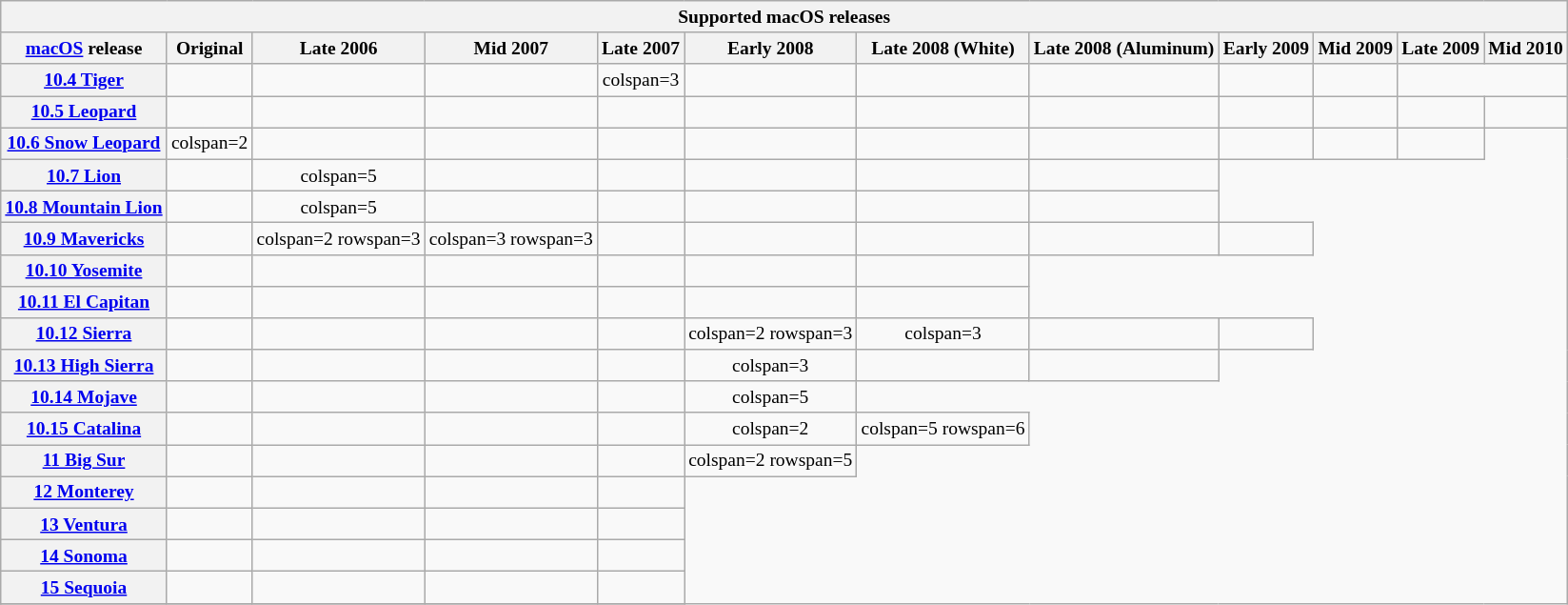<table class="wikitable" style="font-size:small; text-align:center">
<tr>
<th colspan=12>Supported macOS releases</th>
</tr>
<tr>
<th><a href='#'>macOS</a> release</th>
<th>Original</th>
<th>Late 2006</th>
<th>Mid 2007</th>
<th>Late 2007</th>
<th>Early 2008</th>
<th>Late 2008 (White)</th>
<th>Late 2008 (Aluminum)</th>
<th>Early 2009</th>
<th>Mid 2009</th>
<th>Late 2009</th>
<th>Mid 2010</th>
</tr>
<tr>
<th><a href='#'>10.4 Tiger</a></th>
<td></td>
<td></td>
<td></td>
<td>colspan=3 </td>
<td></td>
<td></td>
<td></td>
<td></td>
<td></td>
</tr>
<tr>
<th><a href='#'>10.5 Leopard</a></th>
<td></td>
<td></td>
<td></td>
<td></td>
<td></td>
<td></td>
<td></td>
<td></td>
<td></td>
<td></td>
<td></td>
</tr>
<tr>
<th><a href='#'>10.6 Snow Leopard</a></th>
<td>colspan=2 </td>
<td></td>
<td></td>
<td></td>
<td></td>
<td></td>
<td></td>
<td></td>
<td></td>
<td></td>
</tr>
<tr>
<th><a href='#'>10.7 Lion</a></th>
<td></td>
<td>colspan=5</td>
<td></td>
<td></td>
<td></td>
<td></td>
<td></td>
</tr>
<tr>
<th><a href='#'>10.8 Mountain Lion</a></th>
<td></td>
<td>colspan=5 </td>
<td></td>
<td></td>
<td></td>
<td></td>
<td></td>
</tr>
<tr>
<th><a href='#'>10.9 Mavericks</a></th>
<td></td>
<td>colspan=2 rowspan=3 </td>
<td>colspan=3 rowspan=3 </td>
<td></td>
<td></td>
<td></td>
<td></td>
<td></td>
</tr>
<tr>
<th><a href='#'>10.10 Yosemite</a></th>
<td></td>
<td></td>
<td></td>
<td></td>
<td></td>
<td></td>
</tr>
<tr>
<th><a href='#'>10.11 El Capitan</a></th>
<td></td>
<td></td>
<td></td>
<td></td>
<td></td>
<td></td>
</tr>
<tr>
<th><a href='#'>10.12 Sierra</a></th>
<td></td>
<td></td>
<td></td>
<td></td>
<td>colspan=2 rowspan=3 </td>
<td>colspan=3 </td>
<td></td>
<td></td>
</tr>
<tr>
<th><a href='#'>10.13 High Sierra</a></th>
<td></td>
<td></td>
<td></td>
<td></td>
<td>colspan=3 </td>
<td></td>
<td></td>
</tr>
<tr>
<th><a href='#'>10.14 Mojave</a></th>
<td></td>
<td></td>
<td></td>
<td></td>
<td>colspan=5 </td>
</tr>
<tr>
<th><a href='#'>10.15 Catalina</a></th>
<td></td>
<td></td>
<td></td>
<td></td>
<td>colspan=2 </td>
<td>colspan=5 rowspan=6 </td>
</tr>
<tr>
<th><a href='#'>11 Big Sur</a></th>
<td></td>
<td></td>
<td></td>
<td></td>
<td>colspan=2 rowspan=5 </td>
</tr>
<tr>
<th><a href='#'>12 Monterey</a></th>
<td></td>
<td></td>
<td></td>
<td></td>
</tr>
<tr>
<th><a href='#'>13 Ventura</a></th>
<td></td>
<td></td>
<td></td>
<td></td>
</tr>
<tr>
<th><a href='#'>14 Sonoma</a></th>
<td></td>
<td></td>
<td></td>
<td></td>
</tr>
<tr>
<th><a href='#'>15 Sequoia</a></th>
<td></td>
<td></td>
<td></td>
<td></td>
</tr>
<tr>
</tr>
</table>
